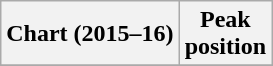<table class="wikitable plainrowheaders sortable" style="text-align:left;">
<tr>
<th scope="col">Chart (2015–16)</th>
<th scope="col">Peak<br>position</th>
</tr>
<tr>
</tr>
</table>
